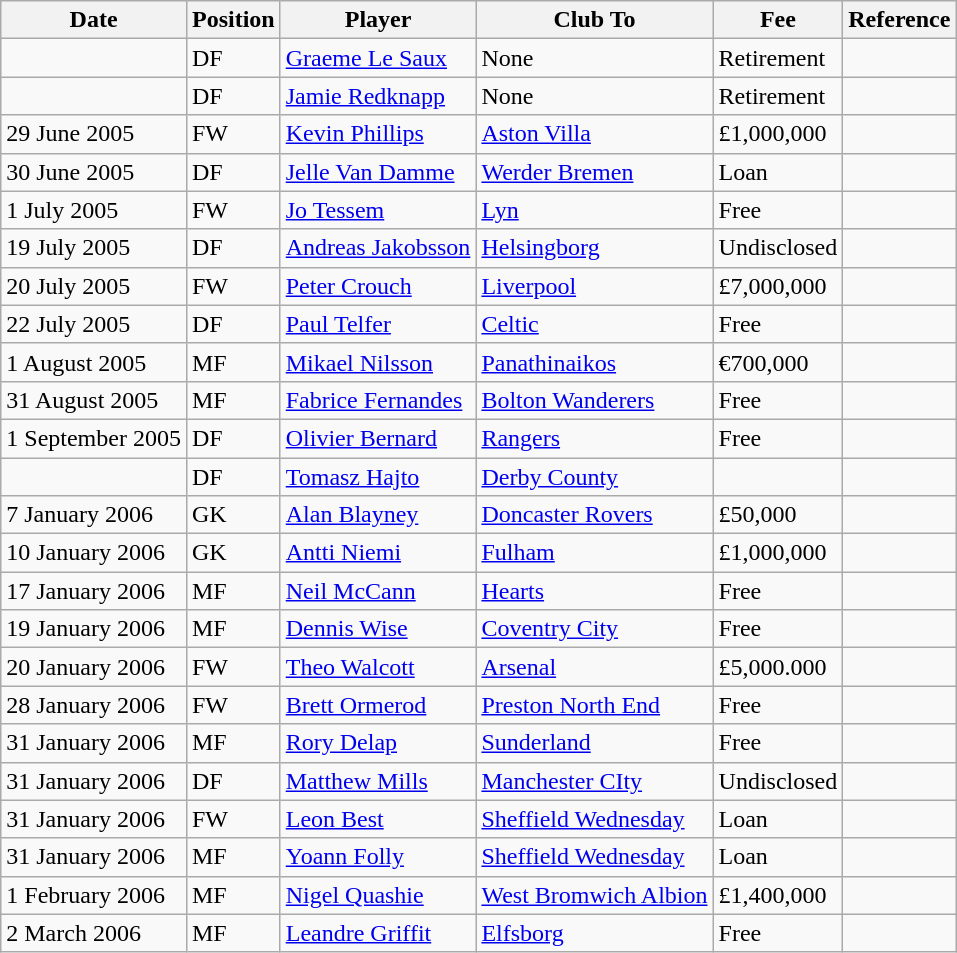<table class="wikitable">
<tr>
<th>Date</th>
<th>Position</th>
<th>Player</th>
<th>Club To</th>
<th>Fee</th>
<th>Reference</th>
</tr>
<tr>
<td></td>
<td>DF</td>
<td><a href='#'>Graeme Le Saux</a></td>
<td>None</td>
<td>Retirement</td>
<td></td>
</tr>
<tr>
<td></td>
<td>DF</td>
<td><a href='#'>Jamie Redknapp</a></td>
<td>None</td>
<td>Retirement</td>
<td></td>
</tr>
<tr>
<td>29 June 2005</td>
<td>FW</td>
<td><a href='#'>Kevin Phillips</a></td>
<td><a href='#'>Aston Villa</a></td>
<td>£1,000,000</td>
<td></td>
</tr>
<tr>
<td>30 June 2005</td>
<td>DF</td>
<td><a href='#'>Jelle Van Damme</a></td>
<td><a href='#'>Werder Bremen</a></td>
<td>Loan</td>
<td></td>
</tr>
<tr>
<td>1 July 2005</td>
<td>FW</td>
<td><a href='#'>Jo Tessem</a></td>
<td><a href='#'>Lyn</a></td>
<td>Free</td>
<td></td>
</tr>
<tr>
<td>19 July 2005</td>
<td>DF</td>
<td><a href='#'>Andreas Jakobsson</a></td>
<td><a href='#'>Helsingborg</a></td>
<td>Undisclosed</td>
<td></td>
</tr>
<tr>
<td>20 July 2005</td>
<td>FW</td>
<td><a href='#'>Peter Crouch</a></td>
<td><a href='#'>Liverpool</a></td>
<td>£7,000,000</td>
<td></td>
</tr>
<tr>
<td>22 July 2005</td>
<td>DF</td>
<td><a href='#'>Paul Telfer</a></td>
<td><a href='#'>Celtic</a></td>
<td>Free</td>
<td></td>
</tr>
<tr>
<td>1 August 2005</td>
<td>MF</td>
<td><a href='#'>Mikael Nilsson</a></td>
<td><a href='#'>Panathinaikos</a></td>
<td>€700,000</td>
<td></td>
</tr>
<tr>
<td>31 August 2005</td>
<td>MF</td>
<td><a href='#'>Fabrice Fernandes</a></td>
<td><a href='#'>Bolton Wanderers</a></td>
<td>Free</td>
<td></td>
</tr>
<tr>
<td>1 September 2005</td>
<td>DF</td>
<td><a href='#'>Olivier Bernard</a></td>
<td><a href='#'>Rangers</a></td>
<td>Free</td>
<td></td>
</tr>
<tr>
<td></td>
<td>DF</td>
<td><a href='#'>Tomasz Hajto</a></td>
<td><a href='#'>Derby County</a></td>
<td></td>
<td></td>
</tr>
<tr>
<td>7 January 2006</td>
<td>GK</td>
<td><a href='#'>Alan Blayney</a></td>
<td><a href='#'>Doncaster Rovers</a></td>
<td>£50,000</td>
<td></td>
</tr>
<tr>
<td>10 January 2006</td>
<td>GK</td>
<td><a href='#'>Antti Niemi</a></td>
<td><a href='#'>Fulham</a></td>
<td>£1,000,000</td>
<td></td>
</tr>
<tr>
<td>17 January 2006</td>
<td>MF</td>
<td><a href='#'>Neil McCann</a></td>
<td><a href='#'>Hearts</a></td>
<td>Free</td>
<td></td>
</tr>
<tr>
<td>19 January 2006</td>
<td>MF</td>
<td><a href='#'>Dennis Wise</a></td>
<td><a href='#'>Coventry City</a></td>
<td>Free</td>
<td></td>
</tr>
<tr>
<td>20 January 2006</td>
<td>FW</td>
<td><a href='#'>Theo Walcott</a></td>
<td><a href='#'>Arsenal</a></td>
<td>£5,000.000</td>
<td></td>
</tr>
<tr>
<td>28 January 2006</td>
<td>FW</td>
<td><a href='#'>Brett Ormerod</a></td>
<td><a href='#'>Preston North End</a></td>
<td>Free</td>
<td></td>
</tr>
<tr>
<td>31 January 2006</td>
<td>MF</td>
<td><a href='#'>Rory Delap</a></td>
<td><a href='#'>Sunderland</a></td>
<td>Free</td>
<td></td>
</tr>
<tr>
<td>31 January 2006</td>
<td>DF</td>
<td><a href='#'>Matthew Mills</a></td>
<td><a href='#'>Manchester CIty</a></td>
<td>Undisclosed</td>
<td></td>
</tr>
<tr>
<td>31 January 2006</td>
<td>FW</td>
<td><a href='#'>Leon Best</a></td>
<td><a href='#'>Sheffield Wednesday</a></td>
<td>Loan</td>
<td></td>
</tr>
<tr>
<td>31 January 2006</td>
<td>MF</td>
<td><a href='#'>Yoann Folly</a></td>
<td><a href='#'>Sheffield Wednesday</a></td>
<td>Loan</td>
<td></td>
</tr>
<tr>
<td>1 February 2006</td>
<td>MF</td>
<td><a href='#'>Nigel Quashie</a></td>
<td><a href='#'>West Bromwich Albion</a></td>
<td>£1,400,000</td>
<td></td>
</tr>
<tr>
<td>2 March 2006</td>
<td>MF</td>
<td><a href='#'>Leandre Griffit</a></td>
<td><a href='#'>Elfsborg</a></td>
<td>Free</td>
<td></td>
</tr>
</table>
